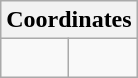<table class="wikitable collapsible collapsed">
<tr>
<th colspan=2>Coordinates</th>
</tr>
<tr>
<td><br></td>
<td><br></td>
</tr>
</table>
